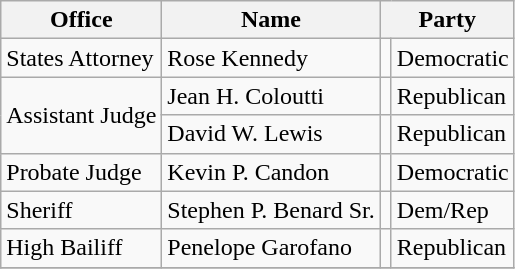<table class="wikitable sortable">
<tr>
<th>Office</th>
<th>Name</th>
<th colspan="2">Party</th>
</tr>
<tr>
<td>States Attorney</td>
<td>Rose Kennedy</td>
<td></td>
<td>Democratic</td>
</tr>
<tr>
<td rowspan=2>Assistant Judge</td>
<td>Jean H. Coloutti</td>
<td></td>
<td>Republican</td>
</tr>
<tr>
<td>David W. Lewis</td>
<td></td>
<td>Republican</td>
</tr>
<tr>
<td>Probate Judge</td>
<td>Kevin P. Candon</td>
<td></td>
<td>Democratic</td>
</tr>
<tr>
<td>Sheriff</td>
<td>Stephen P. Benard Sr.</td>
<td></td>
<td>Dem/Rep</td>
</tr>
<tr>
<td>High Bailiff</td>
<td>Penelope Garofano</td>
<td></td>
<td>Republican</td>
</tr>
<tr>
</tr>
</table>
